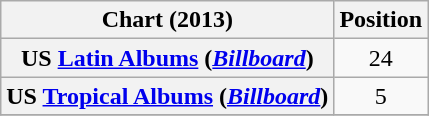<table class="wikitable plainrowheaders" style="text-align:center;">
<tr>
<th scope="col">Chart (2013)</th>
<th scope="col">Position</th>
</tr>
<tr>
<th scope="row">US <a href='#'>Latin Albums</a> (<em><a href='#'>Billboard</a></em>)</th>
<td style="text-align:center;">24</td>
</tr>
<tr>
<th scope="row">US <a href='#'>Tropical Albums</a> (<em><a href='#'>Billboard</a></em>)</th>
<td style="text-align:center;">5</td>
</tr>
<tr>
</tr>
</table>
